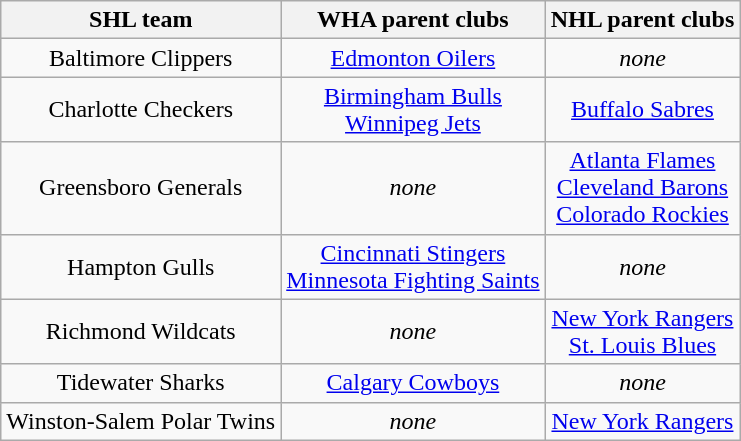<table class="wikitable">
<tr>
<th>SHL team</th>
<th>WHA parent clubs</th>
<th>NHL parent clubs</th>
</tr>
<tr align="center">
<td>Baltimore Clippers</td>
<td><a href='#'>Edmonton Oilers</a></td>
<td><em>none</em></td>
</tr>
<tr align="center">
<td>Charlotte Checkers</td>
<td><a href='#'>Birmingham Bulls</a><br><a href='#'>Winnipeg Jets</a></td>
<td><a href='#'>Buffalo Sabres</a></td>
</tr>
<tr align="center">
<td>Greensboro Generals</td>
<td><em>none</em></td>
<td><a href='#'>Atlanta Flames</a><br><a href='#'>Cleveland Barons</a><br><a href='#'>Colorado Rockies</a></td>
</tr>
<tr align="center">
<td>Hampton Gulls</td>
<td><a href='#'>Cincinnati Stingers</a><br><a href='#'>Minnesota Fighting Saints</a></td>
<td><em>none</em></td>
</tr>
<tr align="center">
<td>Richmond Wildcats</td>
<td><em>none</em></td>
<td><a href='#'>New York Rangers</a><br><a href='#'>St. Louis Blues</a></td>
</tr>
<tr align="center">
<td>Tidewater Sharks</td>
<td><a href='#'>Calgary Cowboys</a></td>
<td><em>none</em></td>
</tr>
<tr align="center">
<td>Winston-Salem Polar Twins</td>
<td><em>none</em></td>
<td><a href='#'>New York Rangers</a></td>
</tr>
</table>
